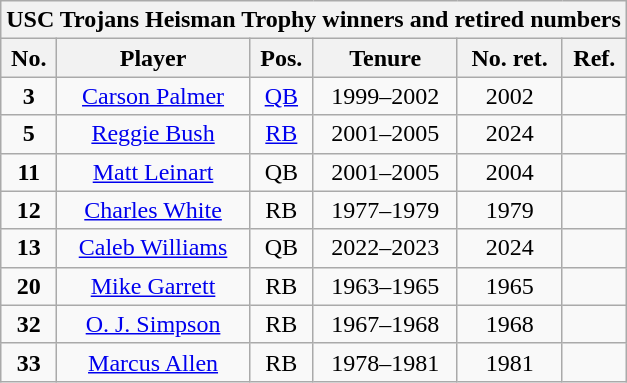<table class="wikitable" style="text-align:center">
<tr>
<th colspan=6 style =><strong>USC Trojans Heisman Trophy winners and retired numbers</strong></th>
</tr>
<tr>
<th style = >No.</th>
<th style = >Player</th>
<th style = >Pos.</th>
<th style = >Tenure</th>
<th style = >No. ret.</th>
<th style = >Ref.</th>
</tr>
<tr>
<td><strong>3</strong></td>
<td><a href='#'>Carson Palmer</a></td>
<td><a href='#'>QB</a></td>
<td>1999–2002</td>
<td>2002</td>
<td></td>
</tr>
<tr>
<td><strong>5</strong></td>
<td><a href='#'>Reggie Bush</a></td>
<td><a href='#'>RB</a></td>
<td>2001–2005</td>
<td>2024</td>
<td></td>
</tr>
<tr>
<td><strong>11</strong></td>
<td><a href='#'>Matt Leinart</a></td>
<td>QB</td>
<td>2001–2005</td>
<td>2004</td>
<td></td>
</tr>
<tr>
<td><strong>12</strong></td>
<td><a href='#'>Charles White</a></td>
<td>RB</td>
<td>1977–1979</td>
<td>1979</td>
<td></td>
</tr>
<tr>
<td><strong>13</strong></td>
<td><a href='#'>Caleb Williams</a></td>
<td>QB</td>
<td>2022–2023</td>
<td>2024</td>
<td></td>
</tr>
<tr>
<td><strong>20</strong></td>
<td><a href='#'>Mike Garrett</a></td>
<td>RB</td>
<td>1963–1965</td>
<td>1965</td>
<td></td>
</tr>
<tr>
<td><strong>32</strong></td>
<td><a href='#'>O. J. Simpson</a></td>
<td>RB</td>
<td>1967–1968</td>
<td>1968</td>
<td></td>
</tr>
<tr>
<td><strong>33</strong></td>
<td><a href='#'>Marcus Allen</a></td>
<td>RB</td>
<td>1978–1981</td>
<td>1981</td>
<td></td>
</tr>
</table>
